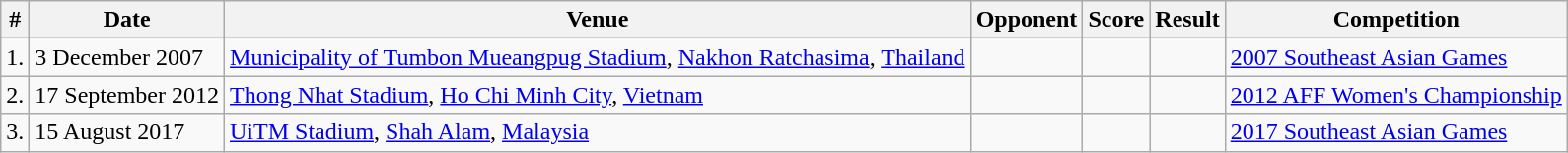<table class="wikitable">
<tr>
<th>#</th>
<th>Date</th>
<th>Venue</th>
<th>Opponent</th>
<th>Score</th>
<th>Result</th>
<th>Competition</th>
</tr>
<tr>
<td>1.</td>
<td>3 December 2007</td>
<td><a href='#'>Municipality of Tumbon Mueangpug Stadium</a>, <a href='#'>Nakhon Ratchasima</a>, <a href='#'>Thailand</a></td>
<td></td>
<td></td>
<td></td>
<td><a href='#'>2007 Southeast Asian Games</a></td>
</tr>
<tr>
<td>2.</td>
<td>17 September 2012</td>
<td><a href='#'>Thong Nhat Stadium</a>, <a href='#'>Ho Chi Minh City</a>, <a href='#'>Vietnam</a></td>
<td></td>
<td></td>
<td></td>
<td><a href='#'>2012 AFF Women's Championship</a></td>
</tr>
<tr>
<td>3.</td>
<td>15 August 2017</td>
<td><a href='#'>UiTM Stadium</a>, <a href='#'>Shah Alam</a>, <a href='#'>Malaysia</a></td>
<td></td>
<td></td>
<td></td>
<td><a href='#'>2017 Southeast Asian Games</a></td>
</tr>
</table>
